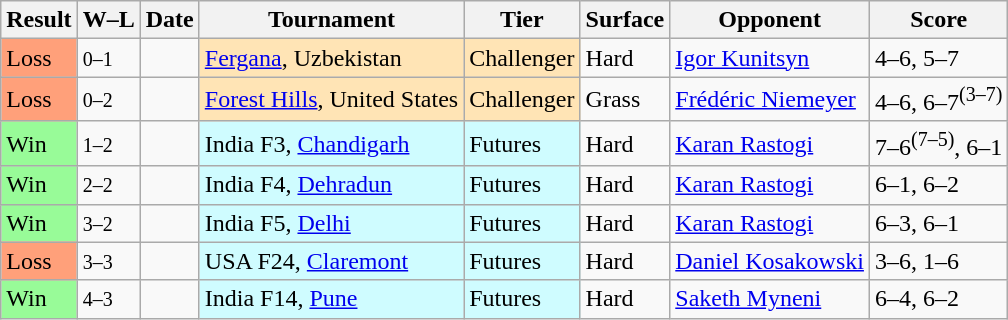<table class="sortable wikitable">
<tr>
<th>Result</th>
<th class="unsortable">W–L</th>
<th>Date</th>
<th>Tournament</th>
<th>Tier</th>
<th>Surface</th>
<th>Opponent</th>
<th class="unsortable">Score</th>
</tr>
<tr>
<td style="background:#ffa07a;">Loss</td>
<td><small>0–1</small></td>
<td></td>
<td style="background:moccasin;"><a href='#'>Fergana</a>, Uzbekistan</td>
<td style="background:moccasin;">Challenger</td>
<td>Hard</td>
<td> <a href='#'>Igor Kunitsyn</a></td>
<td>4–6, 5–7</td>
</tr>
<tr>
<td style="background:#ffa07a;">Loss</td>
<td><small>0–2</small></td>
<td></td>
<td style="background:moccasin;"><a href='#'>Forest Hills</a>, United States</td>
<td style="background:moccasin;">Challenger</td>
<td>Grass</td>
<td> <a href='#'>Frédéric Niemeyer</a></td>
<td>4–6, 6–7<sup>(3–7)</sup></td>
</tr>
<tr>
<td style="background:#98fb98;">Win</td>
<td><small>1–2</small></td>
<td></td>
<td style="background:#cffcff;">India F3, <a href='#'>Chandigarh</a></td>
<td style="background:#cffcff;">Futures</td>
<td>Hard</td>
<td> <a href='#'>Karan Rastogi</a></td>
<td>7–6<sup>(7–5)</sup>, 6–1</td>
</tr>
<tr>
<td style="background:#98fb98;">Win</td>
<td><small>2–2</small></td>
<td></td>
<td style="background:#cffcff;">India F4, <a href='#'>Dehradun</a></td>
<td style="background:#cffcff;">Futures</td>
<td>Hard</td>
<td> <a href='#'>Karan Rastogi</a></td>
<td>6–1, 6–2</td>
</tr>
<tr>
<td style="background:#98fb98;">Win</td>
<td><small>3–2</small></td>
<td></td>
<td style="background:#cffcff;">India F5, <a href='#'>Delhi</a></td>
<td style="background:#cffcff;">Futures</td>
<td>Hard</td>
<td> <a href='#'>Karan Rastogi</a></td>
<td>6–3, 6–1</td>
</tr>
<tr>
<td style="background:#ffa07a;">Loss</td>
<td><small>3–3</small></td>
<td></td>
<td style="background:#cffcff;">USA F24, <a href='#'>Claremont</a></td>
<td style="background:#cffcff;">Futures</td>
<td>Hard</td>
<td> <a href='#'>Daniel Kosakowski</a></td>
<td>3–6, 1–6</td>
</tr>
<tr>
<td style="background:#98fb98;">Win</td>
<td><small>4–3</small></td>
<td></td>
<td style="background:#cffcff;">India F14, <a href='#'>Pune</a></td>
<td style="background:#cffcff;">Futures</td>
<td>Hard</td>
<td> <a href='#'>Saketh Myneni</a></td>
<td>6–4, 6–2</td>
</tr>
</table>
